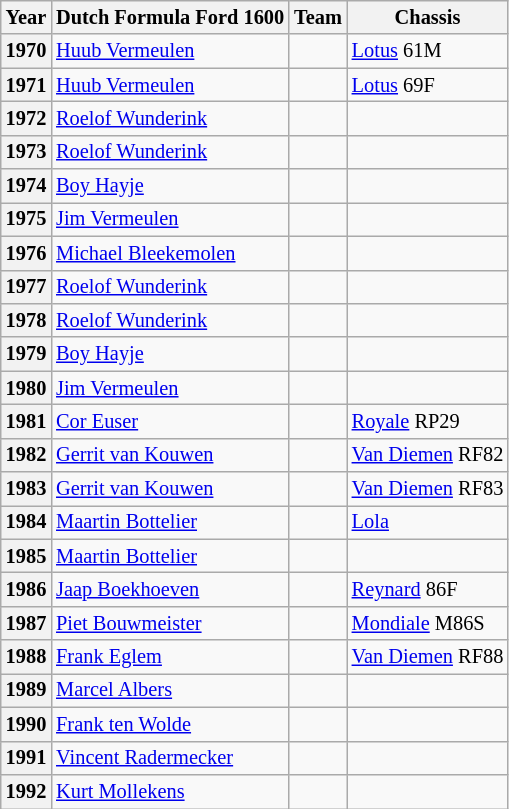<table class="wikitable" style="text-align:left; font-size:85%">
<tr>
<th>Year</th>
<th>Dutch Formula Ford 1600</th>
<th>Team</th>
<th>Chassis</th>
</tr>
<tr>
<th>1970</th>
<td> <a href='#'>Huub Vermeulen</a></td>
<td></td>
<td><a href='#'>Lotus</a> 61M</td>
</tr>
<tr>
<th>1971</th>
<td> <a href='#'>Huub Vermeulen</a></td>
<td></td>
<td><a href='#'>Lotus</a> 69F</td>
</tr>
<tr>
<th>1972</th>
<td> <a href='#'>Roelof Wunderink</a></td>
<td></td>
<td></td>
</tr>
<tr>
<th>1973</th>
<td> <a href='#'>Roelof Wunderink</a></td>
<td></td>
<td></td>
</tr>
<tr>
<th>1974</th>
<td> <a href='#'>Boy Hayje</a></td>
<td></td>
<td></td>
</tr>
<tr>
<th>1975</th>
<td> <a href='#'>Jim Vermeulen</a></td>
<td></td>
<td></td>
</tr>
<tr>
<th>1976</th>
<td> <a href='#'>Michael Bleekemolen</a></td>
<td></td>
<td></td>
</tr>
<tr>
<th>1977</th>
<td> <a href='#'>Roelof Wunderink</a></td>
<td></td>
<td></td>
</tr>
<tr>
<th>1978</th>
<td> <a href='#'>Roelof Wunderink</a></td>
<td></td>
<td></td>
</tr>
<tr>
<th>1979</th>
<td> <a href='#'>Boy Hayje</a></td>
<td></td>
<td></td>
</tr>
<tr>
<th>1980</th>
<td> <a href='#'>Jim Vermeulen</a></td>
<td></td>
<td></td>
</tr>
<tr>
<th>1981</th>
<td> <a href='#'>Cor Euser</a></td>
<td></td>
<td><a href='#'>Royale</a> RP29</td>
</tr>
<tr>
<th>1982</th>
<td> <a href='#'>Gerrit van Kouwen</a></td>
<td></td>
<td><a href='#'>Van Diemen</a> RF82</td>
</tr>
<tr>
<th>1983</th>
<td> <a href='#'>Gerrit van Kouwen</a></td>
<td></td>
<td><a href='#'>Van Diemen</a> RF83</td>
</tr>
<tr>
<th>1984</th>
<td> <a href='#'>Maartin Bottelier</a></td>
<td></td>
<td><a href='#'>Lola</a></td>
</tr>
<tr>
<th>1985</th>
<td> <a href='#'>Maartin Bottelier</a></td>
<td></td>
<td></td>
</tr>
<tr>
<th>1986</th>
<td> <a href='#'>Jaap Boekhoeven</a></td>
<td></td>
<td><a href='#'>Reynard</a> 86F</td>
</tr>
<tr>
<th>1987</th>
<td> <a href='#'>Piet Bouwmeister</a></td>
<td></td>
<td><a href='#'>Mondiale</a> M86S</td>
</tr>
<tr>
<th>1988</th>
<td> <a href='#'>Frank Eglem</a></td>
<td></td>
<td><a href='#'>Van Diemen</a> RF88</td>
</tr>
<tr>
<th>1989</th>
<td> <a href='#'>Marcel Albers</a></td>
<td></td>
<td></td>
</tr>
<tr>
<th>1990</th>
<td> <a href='#'>Frank ten Wolde</a></td>
<td></td>
<td></td>
</tr>
<tr>
<th>1991</th>
<td> <a href='#'>Vincent Radermecker</a></td>
<td></td>
<td></td>
</tr>
<tr>
<th>1992</th>
<td> <a href='#'>Kurt Mollekens</a></td>
<td></td>
<td></td>
</tr>
</table>
